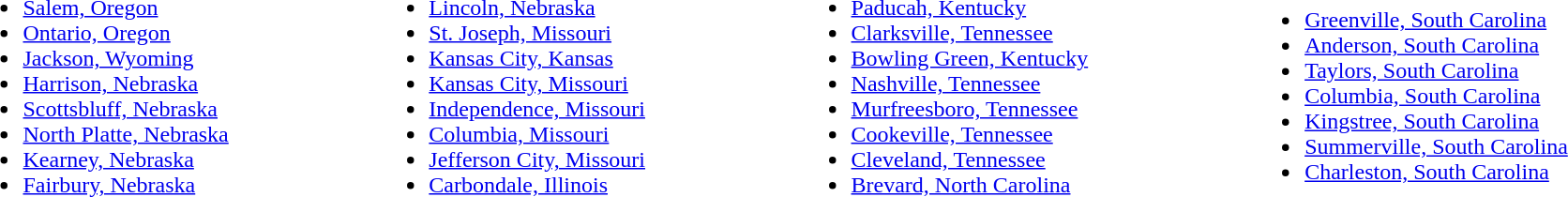<table style="width:100%;">
<tr>
<td><br><ul><li><a href='#'>Salem, Oregon</a></li><li><a href='#'>Ontario, Oregon</a></li><li><a href='#'>Jackson, Wyoming</a></li><li><a href='#'>Harrison, Nebraska</a></li><li><a href='#'>Scottsbluff, Nebraska</a></li><li><a href='#'>North Platte, Nebraska</a></li><li><a href='#'>Kearney, Nebraska</a></li><li><a href='#'>Fairbury, Nebraska</a></li></ul></td>
<td><br><ul><li><a href='#'>Lincoln, Nebraska</a></li><li><a href='#'>St. Joseph, Missouri</a></li><li><a href='#'>Kansas City, Kansas</a></li><li><a href='#'>Kansas City, Missouri</a></li><li><a href='#'>Independence, Missouri</a></li><li><a href='#'>Columbia, Missouri</a></li><li><a href='#'>Jefferson City, Missouri</a></li><li><a href='#'>Carbondale, Illinois</a></li></ul></td>
<td><br><ul><li><a href='#'>Paducah, Kentucky</a></li><li><a href='#'>Clarksville, Tennessee</a></li><li><a href='#'>Bowling Green, Kentucky</a></li><li><a href='#'>Nashville, Tennessee</a></li><li><a href='#'>Murfreesboro, Tennessee</a></li><li><a href='#'>Cookeville, Tennessee</a></li><li><a href='#'>Cleveland, Tennessee</a></li><li><a href='#'>Brevard, North Carolina</a></li></ul></td>
<td><br><ul><li><a href='#'>Greenville, South Carolina</a></li><li><a href='#'>Anderson, South Carolina</a></li><li><a href='#'>Taylors, South Carolina</a></li><li><a href='#'>Columbia, South Carolina</a></li><li><a href='#'>Kingstree, South Carolina</a></li><li><a href='#'>Summerville, South Carolina</a></li><li><a href='#'>Charleston, South Carolina</a></li></ul></td>
</tr>
</table>
